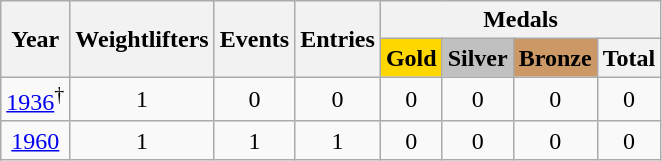<table class=wikitable>
<tr>
<th rowspan=2>Year</th>
<th rowspan=2>Weightlifters</th>
<th rowspan=2>Events</th>
<th rowspan=2>Entries</th>
<th colspan=4>Medals</th>
</tr>
<tr>
<td align=center bgcolor=gold><strong>Gold</strong></td>
<td align=center bgcolor=silver><strong>Silver</strong></td>
<td align=center bgcolor=cc9966><strong>Bronze</strong></td>
<th>Total</th>
</tr>
<tr align=center>
<td><a href='#'>1936</a><sup>†</sup></td>
<td>1</td>
<td>0</td>
<td>0</td>
<td>0</td>
<td>0</td>
<td>0</td>
<td>0</td>
</tr>
<tr align=center>
<td><a href='#'>1960</a></td>
<td>1</td>
<td>1</td>
<td>1</td>
<td>0</td>
<td>0</td>
<td>0</td>
<td>0</td>
</tr>
</table>
